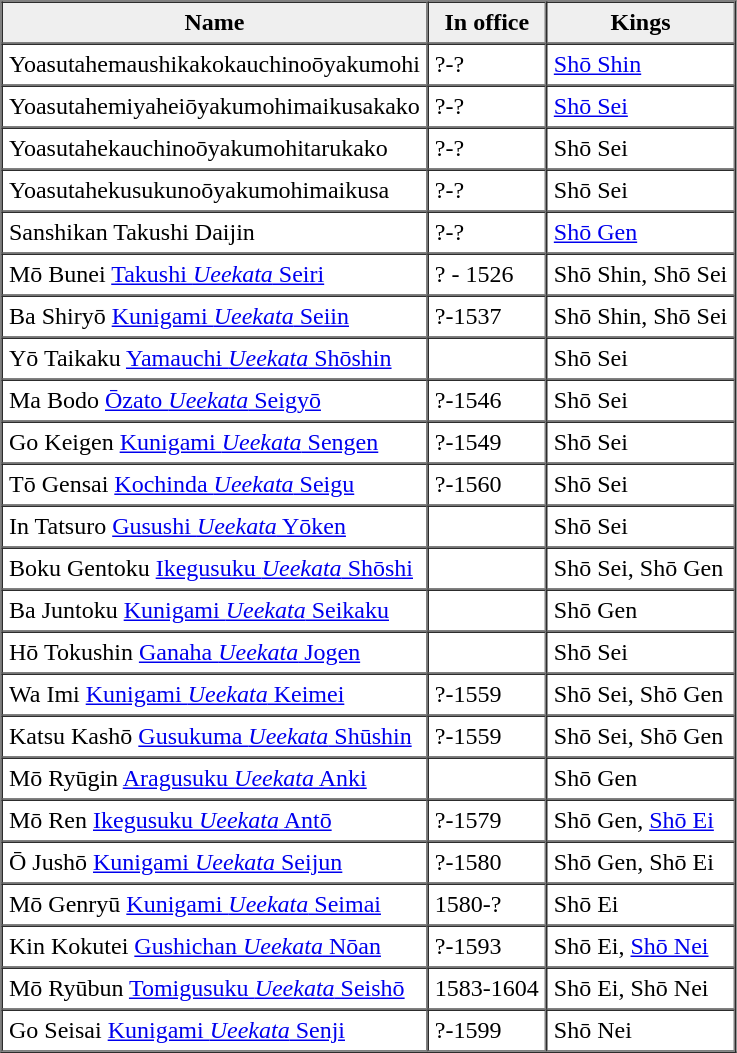<table border=1 cellpadding=4 cellspacing=0>
<tr>
<th align="center" style="background:#efefef;">Name</th>
<th align="center" style="background:#efefef;">In office</th>
<th align="center" style="background:#efefef;">Kings</th>
</tr>
<tr>
<td>Yoasutahemaushikakokauchinoōyakumohi<br></td>
<td>?-?</td>
<td><a href='#'>Shō Shin</a></td>
</tr>
<tr>
<td>Yoasutahemiyaheiōyakumohimaikusakako<br></td>
<td>?-?</td>
<td><a href='#'>Shō Sei</a></td>
</tr>
<tr>
<td>Yoasutahekauchinoōyakumohitarukako<br></td>
<td>?-?</td>
<td>Shō Sei</td>
</tr>
<tr>
<td>Yoasutahekusukunoōyakumohimaikusa<br></td>
<td>?-?</td>
<td>Shō Sei</td>
</tr>
<tr>
<td>Sanshikan Takushi Daijin<br></td>
<td>?-?</td>
<td><a href='#'>Shō Gen</a></td>
</tr>
<tr>
<td>Mō Bunei <a href='#'>Takushi <em>Ueekata</em> Seiri</a><br></td>
<td>? - 1526</td>
<td>Shō Shin, Shō Sei</td>
</tr>
<tr>
<td>Ba Shiryō <a href='#'>Kunigami <em>Ueekata</em> Seiin</a><br></td>
<td>?-1537</td>
<td>Shō Shin, Shō Sei</td>
</tr>
<tr>
<td>Yō Taikaku <a href='#'>Yamauchi <em>Ueekata</em> Shōshin</a><br></td>
<td></td>
<td>Shō Sei</td>
</tr>
<tr>
<td>Ma Bodo <a href='#'>Ōzato <em>Ueekata</em> Seigyō</a><br></td>
<td>?-1546</td>
<td>Shō Sei</td>
</tr>
<tr>
<td>Go Keigen <a href='#'>Kunigami <em>Ueekata</em> Sengen</a><br></td>
<td>?-1549</td>
<td>Shō Sei</td>
</tr>
<tr>
<td>Tō Gensai <a href='#'>Kochinda <em>Ueekata</em> Seigu</a><br></td>
<td>?-1560</td>
<td>Shō Sei</td>
</tr>
<tr>
<td>In Tatsuro <a href='#'>Gusushi <em>Ueekata</em> Yōken</a><br></td>
<td></td>
<td>Shō Sei</td>
</tr>
<tr>
<td>Boku Gentoku <a href='#'>Ikegusuku <em>Ueekata</em> Shōshi</a><br></td>
<td></td>
<td>Shō Sei, Shō Gen</td>
</tr>
<tr>
<td>Ba Juntoku <a href='#'>Kunigami <em>Ueekata</em> Seikaku</a><br></td>
<td></td>
<td>Shō Gen</td>
</tr>
<tr>
<td>Hō Tokushin <a href='#'>Ganaha <em>Ueekata</em> Jogen</a><br></td>
<td></td>
<td>Shō Sei</td>
</tr>
<tr>
<td>Wa Imi <a href='#'>Kunigami <em>Ueekata</em> Keimei</a><br></td>
<td>?-1559</td>
<td>Shō Sei, Shō Gen</td>
</tr>
<tr>
<td>Katsu Kashō <a href='#'>Gusukuma <em>Ueekata</em> Shūshin</a><br></td>
<td>?-1559</td>
<td>Shō Sei, Shō Gen</td>
</tr>
<tr>
<td>Mō Ryūgin <a href='#'>Aragusuku <em>Ueekata</em> Anki</a><br></td>
<td></td>
<td>Shō Gen</td>
</tr>
<tr>
<td>Mō Ren <a href='#'>Ikegusuku <em>Ueekata</em> Antō</a><br></td>
<td>?-1579</td>
<td>Shō Gen, <a href='#'>Shō Ei</a></td>
</tr>
<tr>
<td>Ō Jushō <a href='#'>Kunigami <em>Ueekata</em> Seijun</a><br></td>
<td>?-1580</td>
<td>Shō Gen, Shō Ei</td>
</tr>
<tr>
<td>Mō Genryū <a href='#'>Kunigami <em>Ueekata</em> Seimai</a><br></td>
<td>1580-?</td>
<td>Shō Ei</td>
</tr>
<tr>
<td>Kin Kokutei <a href='#'>Gushichan <em>Ueekata</em> Nōan</a><br></td>
<td>?-1593</td>
<td>Shō Ei, <a href='#'>Shō Nei</a></td>
</tr>
<tr>
<td>Mō Ryūbun <a href='#'>Tomigusuku <em>Ueekata</em> Seishō</a><br></td>
<td>1583-1604</td>
<td>Shō Ei, Shō Nei</td>
</tr>
<tr>
<td>Go Seisai <a href='#'>Kunigami <em>Ueekata</em> Senji</a><br></td>
<td>?-1599</td>
<td>Shō Nei</td>
</tr>
<tr>
</tr>
</table>
